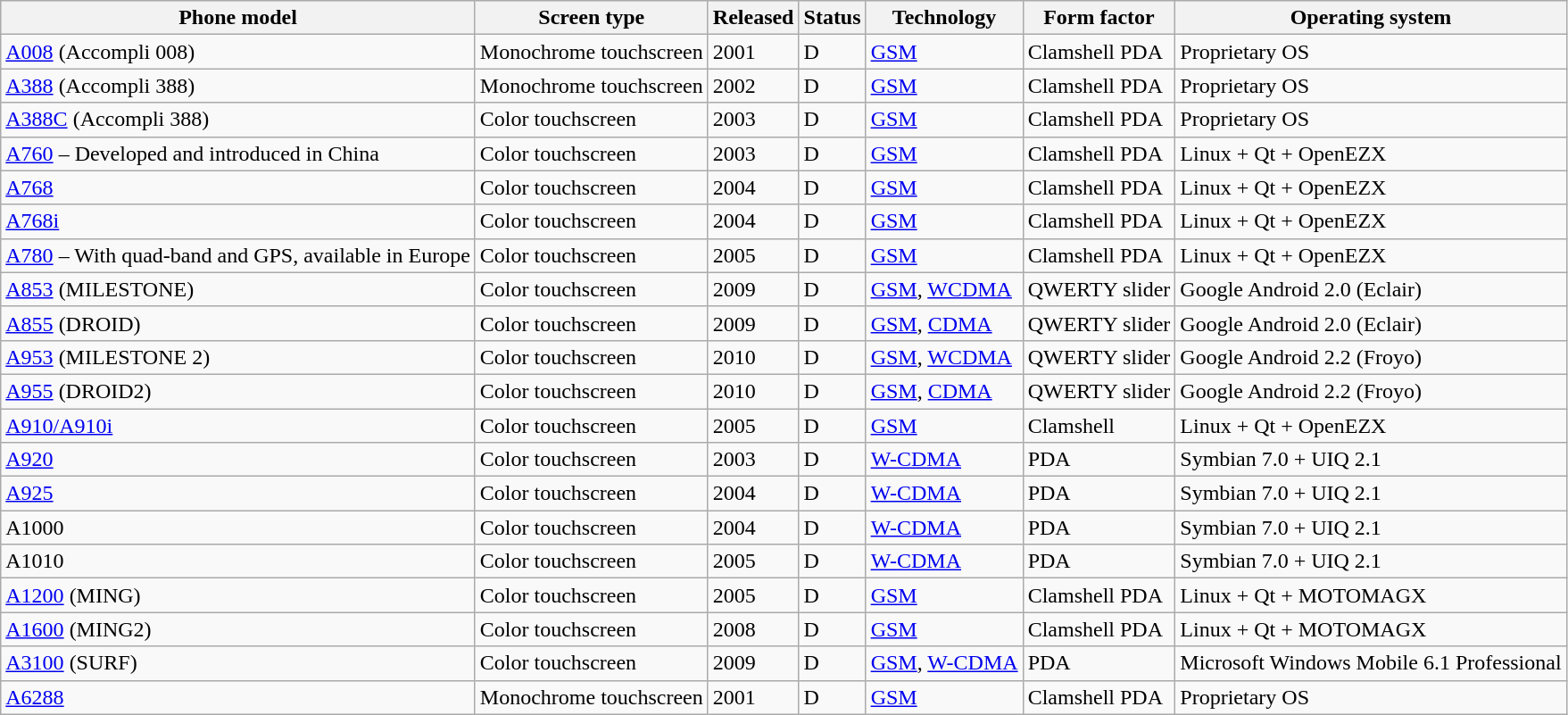<table class="wikitable sortable">
<tr>
<th><strong>Phone model</strong></th>
<th><strong>Screen type</strong></th>
<th><strong>Released</strong></th>
<th><strong>Status</strong></th>
<th><strong>Technology</strong></th>
<th><strong>Form factor</strong></th>
<th><strong>Operating system</strong></th>
</tr>
<tr>
<td><a href='#'>A008</a> (Accompli 008)</td>
<td>Monochrome touchscreen</td>
<td>2001</td>
<td>D</td>
<td><a href='#'>GSM</a></td>
<td>Clamshell PDA</td>
<td>Proprietary OS</td>
</tr>
<tr>
<td><a href='#'>A388</a> (Accompli 388)</td>
<td>Monochrome touchscreen</td>
<td>2002</td>
<td>D</td>
<td><a href='#'>GSM</a></td>
<td>Clamshell PDA</td>
<td>Proprietary OS</td>
</tr>
<tr>
<td><a href='#'>A388C</a> (Accompli 388)</td>
<td>Color touchscreen</td>
<td>2003</td>
<td>D</td>
<td><a href='#'>GSM</a></td>
<td>Clamshell PDA</td>
<td>Proprietary OS</td>
</tr>
<tr>
<td><a href='#'>A760</a> – Developed and introduced in China</td>
<td>Color touchscreen</td>
<td>2003</td>
<td>D</td>
<td><a href='#'>GSM</a></td>
<td>Clamshell PDA</td>
<td>Linux + Qt + OpenEZX</td>
</tr>
<tr>
<td><a href='#'>A768</a></td>
<td>Color touchscreen</td>
<td>2004</td>
<td>D</td>
<td><a href='#'>GSM</a></td>
<td>Clamshell PDA</td>
<td>Linux + Qt + OpenEZX</td>
</tr>
<tr>
<td><a href='#'>A768i</a></td>
<td>Color touchscreen</td>
<td>2004</td>
<td>D</td>
<td><a href='#'>GSM</a></td>
<td>Clamshell PDA</td>
<td>Linux + Qt + OpenEZX</td>
</tr>
<tr>
<td><a href='#'>A780</a> – With quad-band and GPS, available in Europe</td>
<td>Color touchscreen</td>
<td>2005</td>
<td>D</td>
<td><a href='#'>GSM</a></td>
<td>Clamshell PDA</td>
<td>Linux + Qt + OpenEZX</td>
</tr>
<tr>
<td><a href='#'>A853</a> (MILESTONE)</td>
<td>Color touchscreen</td>
<td>2009</td>
<td>D</td>
<td><a href='#'>GSM</a>, <a href='#'>WCDMA</a></td>
<td>QWERTY slider</td>
<td>Google Android 2.0 (Eclair)</td>
</tr>
<tr>
<td><a href='#'>A855</a> (DROID)</td>
<td>Color touchscreen</td>
<td>2009</td>
<td>D</td>
<td><a href='#'>GSM</a>, <a href='#'>CDMA</a></td>
<td>QWERTY slider</td>
<td>Google Android 2.0 (Eclair)</td>
</tr>
<tr>
<td><a href='#'>A953</a> (MILESTONE 2)</td>
<td>Color touchscreen</td>
<td>2010</td>
<td>D</td>
<td><a href='#'>GSM</a>, <a href='#'>WCDMA</a></td>
<td>QWERTY slider</td>
<td>Google Android 2.2 (Froyo)</td>
</tr>
<tr>
<td><a href='#'>A955</a> (DROID2)</td>
<td>Color touchscreen</td>
<td>2010</td>
<td>D</td>
<td><a href='#'>GSM</a>, <a href='#'>CDMA</a></td>
<td>QWERTY slider</td>
<td>Google Android 2.2 (Froyo)</td>
</tr>
<tr>
<td><a href='#'>A910/A910i</a></td>
<td>Color touchscreen</td>
<td>2005</td>
<td>D</td>
<td><a href='#'>GSM</a></td>
<td>Clamshell</td>
<td>Linux + Qt + OpenEZX</td>
</tr>
<tr>
<td><a href='#'>A920</a></td>
<td>Color touchscreen</td>
<td>2003</td>
<td>D</td>
<td><a href='#'>W-CDMA</a></td>
<td>PDA</td>
<td>Symbian 7.0 + UIQ 2.1</td>
</tr>
<tr>
<td><a href='#'>A925</a></td>
<td>Color touchscreen</td>
<td>2004</td>
<td>D</td>
<td><a href='#'>W-CDMA</a></td>
<td>PDA</td>
<td>Symbian 7.0 + UIQ 2.1</td>
</tr>
<tr>
<td>A1000</td>
<td>Color touchscreen</td>
<td>2004</td>
<td>D</td>
<td><a href='#'>W-CDMA</a></td>
<td>PDA</td>
<td>Symbian 7.0 + UIQ 2.1</td>
</tr>
<tr>
<td>A1010</td>
<td>Color touchscreen</td>
<td>2005</td>
<td>D</td>
<td><a href='#'>W-CDMA</a></td>
<td>PDA</td>
<td>Symbian 7.0 + UIQ 2.1</td>
</tr>
<tr>
<td><a href='#'>A1200</a> (MING)</td>
<td>Color touchscreen</td>
<td>2005</td>
<td>D</td>
<td><a href='#'>GSM</a></td>
<td>Clamshell PDA</td>
<td>Linux + Qt + MOTOMAGX</td>
</tr>
<tr>
<td><a href='#'>A1600</a> (MING2)</td>
<td>Color touchscreen</td>
<td>2008</td>
<td>D</td>
<td><a href='#'>GSM</a></td>
<td>Clamshell PDA</td>
<td>Linux + Qt + MOTOMAGX</td>
</tr>
<tr>
<td><a href='#'>A3100</a> (SURF)</td>
<td>Color touchscreen</td>
<td>2009</td>
<td>D</td>
<td><a href='#'>GSM</a>, <a href='#'>W-CDMA</a></td>
<td>PDA</td>
<td>Microsoft Windows Mobile 6.1 Professional</td>
</tr>
<tr>
<td><a href='#'>A6288</a></td>
<td>Monochrome touchscreen</td>
<td>2001</td>
<td>D</td>
<td><a href='#'>GSM</a></td>
<td>Clamshell PDA</td>
<td>Proprietary OS</td>
</tr>
</table>
